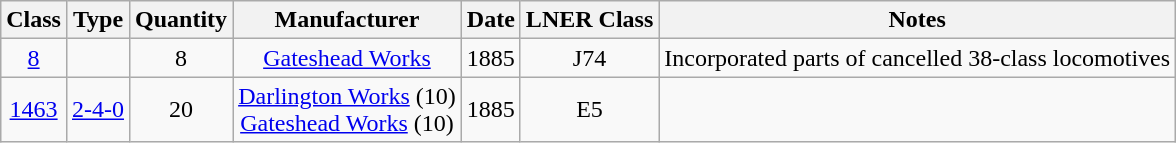<table class="wikitable" style=text-align:center>
<tr>
<th>Class</th>
<th>Type</th>
<th>Quantity</th>
<th>Manufacturer</th>
<th>Date</th>
<th>LNER Class</th>
<th>Notes</th>
</tr>
<tr>
<td><a href='#'>8</a></td>
<td></td>
<td>8</td>
<td><a href='#'>Gateshead Works</a></td>
<td>1885</td>
<td>J74</td>
<td align=left> Incorporated parts of cancelled 38-class locomotives</td>
</tr>
<tr>
<td><a href='#'>1463</a></td>
<td><a href='#'>2-4-0</a></td>
<td>20</td>
<td><a href='#'>Darlington Works</a> (10)<br><a href='#'>Gateshead Works</a> (10)</td>
<td>1885</td>
<td>E5</td>
<td align=left></td>
</tr>
</table>
